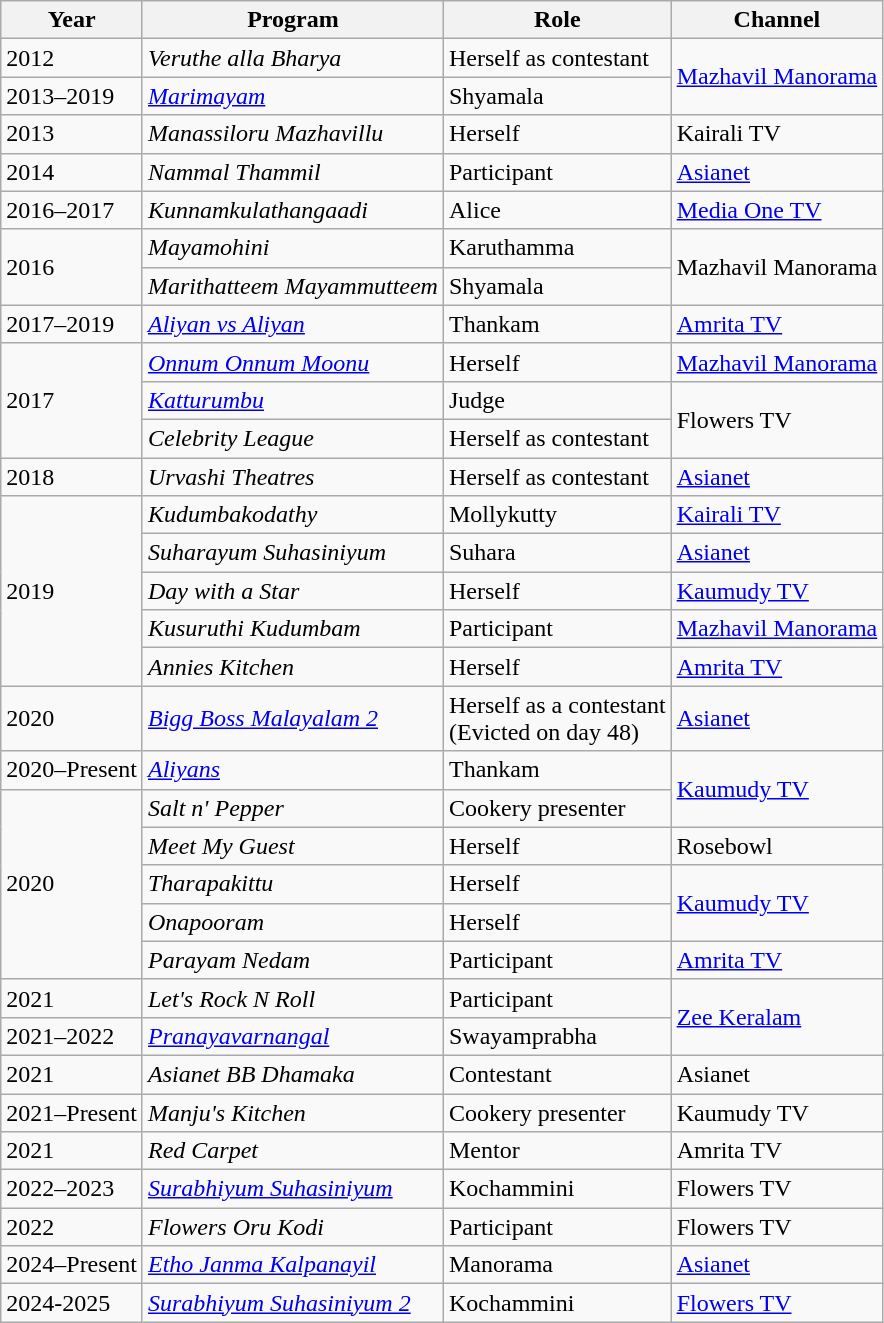<table class="wikitable sortable">
<tr>
<th>Year</th>
<th>Program</th>
<th>Role</th>
<th>Channel</th>
</tr>
<tr>
<td>2012</td>
<td><em>Veruthe alla Bharya</em></td>
<td>Herself as contestant</td>
<td rowspan=2><a href='#'>Mazhavil Manorama</a></td>
</tr>
<tr>
<td>2013–2019</td>
<td><em><a href='#'>Marimayam</a></em></td>
<td>Shyamala</td>
</tr>
<tr>
<td>2013</td>
<td><em>Manassiloru Mazhavillu</em></td>
<td>Herself</td>
<td>Kairali TV</td>
</tr>
<tr>
<td>2014</td>
<td><em>Nammal Thammil</em></td>
<td>Participant</td>
<td><a href='#'>Asianet</a></td>
</tr>
<tr>
<td>2016–2017</td>
<td><em>Kunnamkulathangaadi</em></td>
<td>Alice</td>
<td><a href='#'>Media One TV</a></td>
</tr>
<tr>
<td rowspan=2>2016</td>
<td><em>Mayamohini</em></td>
<td>Karuthamma</td>
<td Rowspan=2>Mazhavil Manorama</td>
</tr>
<tr>
<td><em>Marithatteem Mayammutteem</em></td>
<td>Shyamala</td>
</tr>
<tr>
<td>2017–2019</td>
<td><em><a href='#'>Aliyan vs Aliyan</a></em></td>
<td>Thankam</td>
<td><a href='#'>Amrita TV</a></td>
</tr>
<tr>
<td Rowspan=3>2017</td>
<td><em><a href='#'>Onnum Onnum Moonu</a></em></td>
<td>Herself</td>
<td><a href='#'>Mazhavil Manorama</a></td>
</tr>
<tr>
<td><em><a href='#'>Katturumbu</a></em></td>
<td>Judge</td>
<td Rowspan=2>Flowers TV</td>
</tr>
<tr>
<td><em>Celebrity League</em></td>
<td>Herself as contestant</td>
</tr>
<tr>
<td>2018</td>
<td><em>Urvashi Theatres</em></td>
<td>Herself as contestant</td>
<td><a href='#'>Asianet</a></td>
</tr>
<tr>
<td rowspan=5>2019</td>
<td><em>Kudumbakodathy</em></td>
<td>Mollykutty</td>
<td><a href='#'>Kairali TV</a></td>
</tr>
<tr>
<td><em>Suharayum Suhasiniyum</em></td>
<td>Suhara</td>
<td><a href='#'>Asianet</a></td>
</tr>
<tr>
<td><em>Day with a Star</em></td>
<td>Herself</td>
<td><a href='#'>Kaumudy TV</a></td>
</tr>
<tr>
<td><em>Kusuruthi Kudumbam</em></td>
<td>Participant</td>
<td><a href='#'>Mazhavil Manorama</a></td>
</tr>
<tr>
<td><em>Annies Kitchen</em></td>
<td>Herself</td>
<td><a href='#'>Amrita TV</a></td>
</tr>
<tr>
<td>2020</td>
<td><em><a href='#'>Bigg Boss Malayalam 2</a></em></td>
<td>Herself as a contestant<br>(Evicted on day 48)</td>
<td><a href='#'>Asianet</a></td>
</tr>
<tr>
<td>2020–Present</td>
<td><em><a href='#'>Aliyans</a></em></td>
<td>Thankam</td>
<td rowspan=2><a href='#'>Kaumudy TV</a></td>
</tr>
<tr>
<td rowspan=5>2020</td>
<td><em>Salt n' Pepper</em></td>
<td>Cookery presenter</td>
</tr>
<tr>
<td><em>Meet My Guest</em></td>
<td>Herself</td>
<td>Rosebowl</td>
</tr>
<tr>
<td><em>Tharapakittu</em></td>
<td>Herself</td>
<td rowspan=2><a href='#'>Kaumudy TV</a></td>
</tr>
<tr>
<td><em>Onapooram</em></td>
<td>Herself</td>
</tr>
<tr>
<td><em>Parayam Nedam</em></td>
<td>Participant</td>
<td><a href='#'>Amrita TV</a></td>
</tr>
<tr>
<td>2021</td>
<td><em>Let's Rock N Roll</em></td>
<td>Participant</td>
<td rowspan=2><a href='#'>Zee Keralam</a></td>
</tr>
<tr>
<td>2021–2022</td>
<td><em><a href='#'>Pranayavarnangal</a></em></td>
<td>Swayamprabha</td>
</tr>
<tr>
<td>2021</td>
<td><em>Asianet BB Dhamaka</em></td>
<td>Contestant</td>
<td>Asianet</td>
</tr>
<tr>
<td>2021–Present</td>
<td><em>Manju's Kitchen</em></td>
<td>Cookery presenter</td>
<td>Kaumudy TV</td>
</tr>
<tr>
<td>2021</td>
<td><em>Red Carpet</em></td>
<td>Mentor</td>
<td>Amrita TV</td>
</tr>
<tr>
<td>2022–2023</td>
<td><em><a href='#'>Surabhiyum Suhasiniyum</a></em></td>
<td>Kochammini</td>
<td>Flowers TV</td>
</tr>
<tr>
<td>2022</td>
<td><em>Flowers Oru Kodi</em></td>
<td>Participant</td>
<td>Flowers TV</td>
</tr>
<tr>
<td>2024–Present</td>
<td><em><a href='#'>Etho Janma Kalpanayil</a></em></td>
<td>Manorama</td>
<td><a href='#'>Asianet</a></td>
</tr>
<tr>
<td>2024-2025</td>
<td><em><a href='#'>Surabhiyum Suhasiniyum 2</a></em></td>
<td>Kochammini</td>
<td><a href='#'>Flowers TV</a></td>
</tr>
</table>
